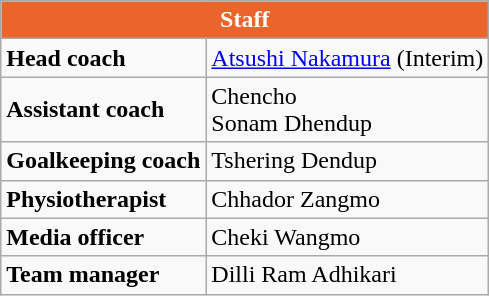<table class="wikitable sortable plainrowheaders">
<tr>
<th style="color:#FFFFFF;background:#EA642C" colspan="2">Staff</th>
</tr>
<tr>
<td><strong>Head coach</strong></td>
<td>  <a href='#'>Atsushi Nakamura</a> (Interim)</td>
</tr>
<tr>
<td><strong>Assistant coach</strong></td>
<td> Chencho <br>  Sonam Dhendup</td>
</tr>
<tr>
<td><strong>Goalkeeping coach</strong></td>
<td> Tshering Dendup</td>
</tr>
<tr>
<td><strong>Physiotherapist</strong></td>
<td>  Chhador Zangmo</td>
</tr>
<tr>
<td><strong>Media officer</strong></td>
<td> Cheki Wangmo</td>
</tr>
<tr>
<td><strong>Team manager</strong></td>
<td> Dilli Ram Adhikari</td>
</tr>
</table>
